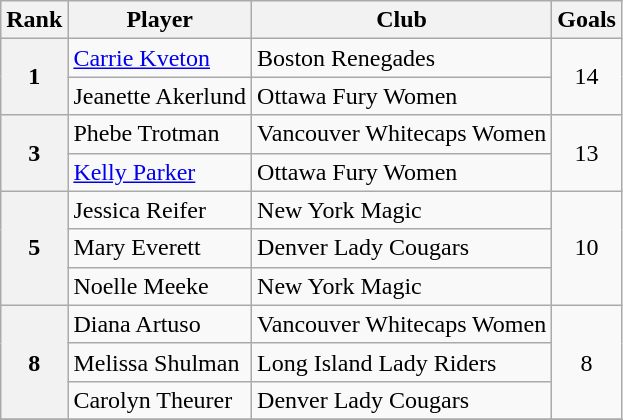<table class="wikitable">
<tr>
<th>Rank</th>
<th>Player</th>
<th>Club</th>
<th>Goals</th>
</tr>
<tr>
<th rowspan="2">1</th>
<td><a href='#'>Carrie Kveton</a></td>
<td>Boston Renegades</td>
<td rowspan="2" style="text-align:center;">14</td>
</tr>
<tr>
<td>Jeanette Akerlund</td>
<td>Ottawa Fury Women</td>
</tr>
<tr>
<th rowspan="2">3</th>
<td>Phebe Trotman</td>
<td>Vancouver Whitecaps Women</td>
<td rowspan="2" style="text-align:center;">13</td>
</tr>
<tr>
<td><a href='#'>Kelly Parker</a></td>
<td>Ottawa Fury Women</td>
</tr>
<tr>
<th rowspan="3">5</th>
<td>Jessica Reifer</td>
<td>New York Magic</td>
<td rowspan="3" style="text-align:center;">10</td>
</tr>
<tr>
<td>Mary Everett</td>
<td>Denver Lady Cougars</td>
</tr>
<tr>
<td>Noelle Meeke</td>
<td>New York Magic</td>
</tr>
<tr>
<th rowspan="3">8</th>
<td>Diana Artuso</td>
<td>Vancouver Whitecaps Women</td>
<td rowspan="3" style="text-align:center;">8</td>
</tr>
<tr>
<td>Melissa Shulman</td>
<td>Long Island Lady Riders</td>
</tr>
<tr>
<td>Carolyn Theurer</td>
<td>Denver Lady Cougars</td>
</tr>
<tr>
</tr>
</table>
